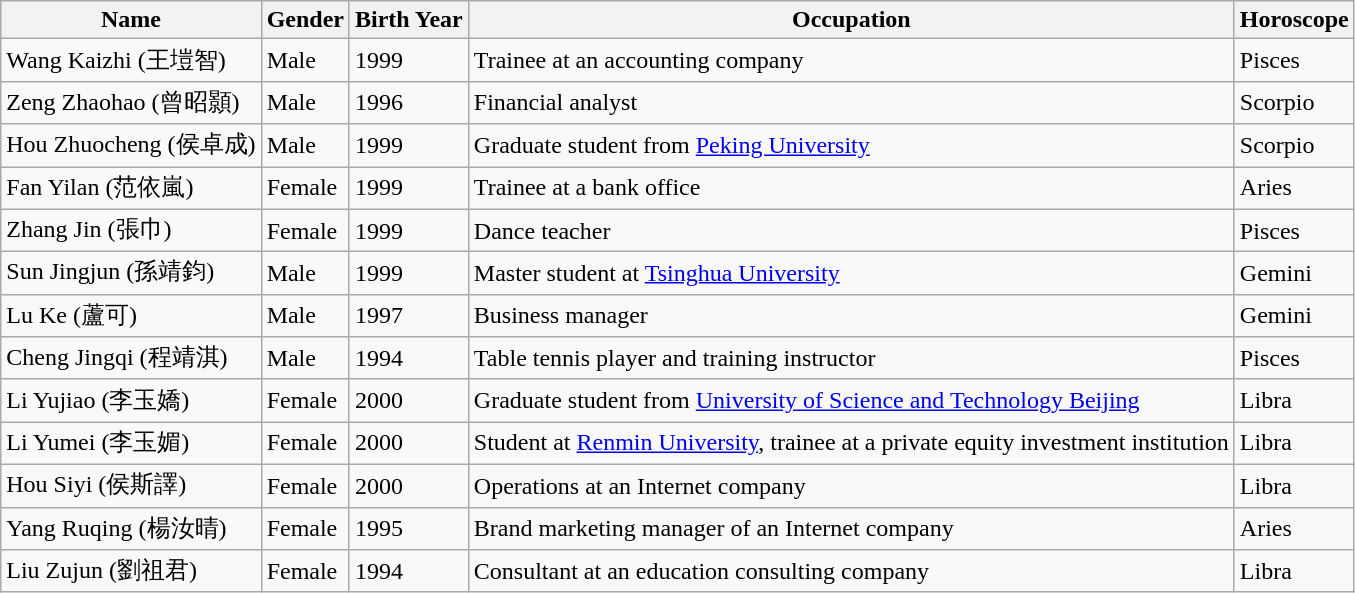<table class="wikitable">
<tr>
<th>Name</th>
<th>Gender</th>
<th>Birth Year</th>
<th>Occupation</th>
<th>Horoscope</th>
</tr>
<tr>
<td>Wang Kaizhi (王塏智)</td>
<td>Male</td>
<td>1999</td>
<td>Trainee at an accounting company</td>
<td>Pisces</td>
</tr>
<tr>
<td>Zeng Zhaohao (曾昭顥)</td>
<td>Male</td>
<td>1996</td>
<td>Financial analyst</td>
<td>Scorpio</td>
</tr>
<tr>
<td>Hou Zhuocheng (侯卓成)</td>
<td>Male</td>
<td>1999</td>
<td>Graduate student from <a href='#'>Peking University</a></td>
<td>Scorpio</td>
</tr>
<tr>
<td>Fan Yilan (范依嵐)</td>
<td>Female</td>
<td>1999</td>
<td>Trainee at a bank office</td>
<td>Aries</td>
</tr>
<tr>
<td>Zhang Jin (張巾)</td>
<td>Female</td>
<td>1999</td>
<td>Dance teacher</td>
<td>Pisces</td>
</tr>
<tr>
<td>Sun Jingjun (孫靖鈞)</td>
<td>Male</td>
<td>1999</td>
<td>Master student at <a href='#'>Tsinghua University</a></td>
<td>Gemini</td>
</tr>
<tr>
<td>Lu Ke (蘆可)</td>
<td>Male</td>
<td>1997</td>
<td>Business manager</td>
<td>Gemini</td>
</tr>
<tr>
<td>Cheng Jingqi (程靖淇)</td>
<td>Male</td>
<td>1994</td>
<td>Table tennis player and training instructor</td>
<td>Pisces</td>
</tr>
<tr>
<td>Li Yujiao (李玉嬌)</td>
<td>Female</td>
<td>2000</td>
<td>Graduate student from <a href='#'>University of Science and Technology Beijing</a></td>
<td>Libra</td>
</tr>
<tr>
<td>Li Yumei (李玉媚)</td>
<td>Female</td>
<td>2000</td>
<td>Student at <a href='#'>Renmin University</a>, trainee at a private equity investment institution</td>
<td>Libra</td>
</tr>
<tr>
<td>Hou Siyi (侯斯譯)</td>
<td>Female</td>
<td>2000</td>
<td>Operations at an Internet company</td>
<td>Libra</td>
</tr>
<tr>
<td>Yang Ruqing (楊汝晴)</td>
<td>Female</td>
<td>1995</td>
<td>Brand marketing manager of an Internet company</td>
<td>Aries</td>
</tr>
<tr>
<td>Liu Zujun (劉祖君)</td>
<td>Female</td>
<td>1994</td>
<td>Consultant at an education consulting company</td>
<td>Libra</td>
</tr>
</table>
